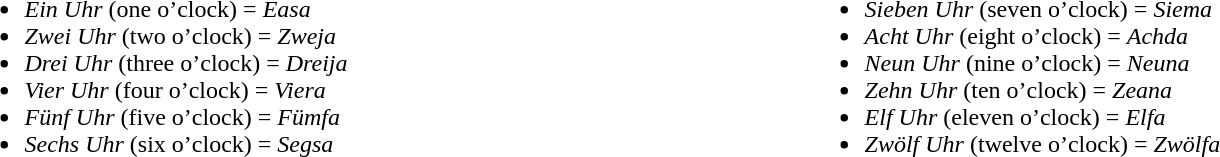<table>
<tr>
<td width="25%" valign="top"><br><ul><li><em>Ein Uhr</em> (one o’clock) = <em>Easa</em></li><li><em>Zwei Uhr</em> (two o’clock) = <em>Zweja</em></li><li><em>Drei Uhr</em> (three o’clock) = <em>Dreija</em></li><li><em>Vier Uhr</em> (four o’clock) = <em>Viera</em></li><li><em>Fünf Uhr</em> (five o’clock) = <em>Fümfa</em></li><li><em>Sechs Uhr</em> (six o’clock) = <em>Segsa</em></li></ul></td>
<td width="25%" valign="top"><br><ul><li><em>Sieben Uhr</em> (seven o’clock) = <em>Siema</em></li><li><em>Acht Uhr</em> (eight o’clock) = <em>Achda</em></li><li><em>Neun Uhr</em> (nine o’clock) = <em>Neuna</em></li><li><em>Zehn Uhr</em> (ten o’clock) = <em>Zeana</em></li><li><em>Elf Uhr</em> (eleven o’clock) = <em>Elfa</em></li><li><em>Zwölf Uhr</em> (twelve o’clock) = <em>Zwölfa</em></li></ul></td>
</tr>
</table>
